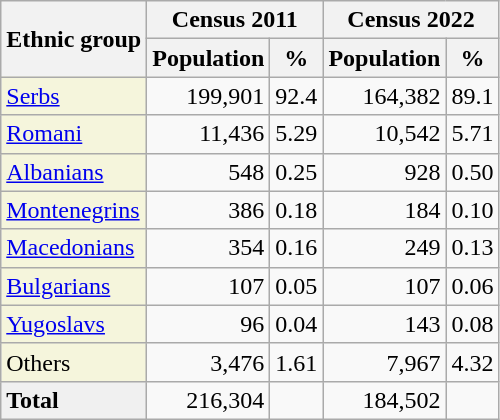<table class="wikitable">
<tr>
<th rowspan="2">Ethnic group</th>
<th colspan="2">Census 2011</th>
<th colspan="2">Census 2022</th>
</tr>
<tr>
<th>Population</th>
<th>%</th>
<th>Population</th>
<th>%</th>
</tr>
<tr>
<td style="background:#F5F5DC;"><a href='#'>Serbs</a></td>
<td align="right">199,901</td>
<td>92.4</td>
<td align="right">164,382</td>
<td>89.1</td>
</tr>
<tr>
<td style="background:#F5F5DC;"><a href='#'>Romani</a></td>
<td align="right">11,436</td>
<td>5.29</td>
<td align="right">10,542</td>
<td>5.71</td>
</tr>
<tr>
<td style="background:#F5F5DC;"><a href='#'>Albanians</a></td>
<td align="right">548</td>
<td>0.25</td>
<td align="right">928</td>
<td>0.50</td>
</tr>
<tr>
<td style="background:#F5F5DC;"><a href='#'>Montenegrins</a></td>
<td align="right">386</td>
<td>0.18</td>
<td align="right">184</td>
<td>0.10</td>
</tr>
<tr>
<td style="background:#F5F5DC;"><a href='#'>Macedonians</a></td>
<td align="right">354</td>
<td>0.16</td>
<td align="right">249</td>
<td>0.13</td>
</tr>
<tr>
<td style="background:#F5F5DC;"><a href='#'>Bulgarians</a></td>
<td align="right">107</td>
<td>0.05</td>
<td align="right">107</td>
<td>0.06</td>
</tr>
<tr>
<td style="background:#F5F5DC;"><a href='#'>Yugoslavs</a></td>
<td align="right">96</td>
<td>0.04</td>
<td align="right">143</td>
<td>0.08</td>
</tr>
<tr>
<td style="background:#F5F5DC;">Others</td>
<td align="right">3,476</td>
<td>1.61</td>
<td align="right">7,967</td>
<td>4.32</td>
</tr>
<tr>
<td style="background:#F0F0F0;"><strong>Total</strong></td>
<td align="right">216,304</td>
<td></td>
<td align="right">184,502</td>
<td></td>
</tr>
</table>
